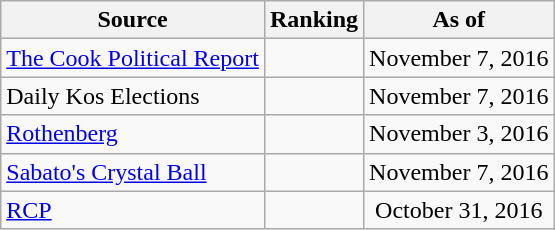<table class="wikitable" style="text-align:center">
<tr>
<th>Source</th>
<th>Ranking</th>
<th>As of</th>
</tr>
<tr>
<td align=left><a href='#'>The Cook Political Report</a></td>
<td></td>
<td>November 7, 2016</td>
</tr>
<tr>
<td align=left>Daily Kos Elections</td>
<td></td>
<td>November 7, 2016</td>
</tr>
<tr>
<td align=left><a href='#'>Rothenberg</a></td>
<td></td>
<td>November 3, 2016</td>
</tr>
<tr>
<td align=left><a href='#'>Sabato's Crystal Ball</a></td>
<td></td>
<td>November 7, 2016</td>
</tr>
<tr>
<td align="left"><a href='#'>RCP</a></td>
<td></td>
<td>October 31, 2016</td>
</tr>
</table>
